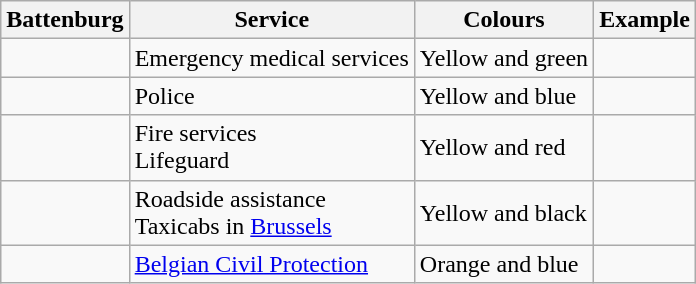<table class="wikitable">
<tr>
<th>Battenburg</th>
<th>Service</th>
<th>Colours</th>
<th>Example</th>
</tr>
<tr>
<td></td>
<td>Emergency medical services</td>
<td>Yellow and green</td>
<td></td>
</tr>
<tr>
<td></td>
<td>Police</td>
<td>Yellow and blue</td>
<td></td>
</tr>
<tr>
<td></td>
<td>Fire services<br>Lifeguard</td>
<td>Yellow and red</td>
<td></td>
</tr>
<tr>
<td></td>
<td>Roadside assistance<br>Taxicabs in <a href='#'>Brussels</a></td>
<td>Yellow and black</td>
<td></td>
</tr>
<tr>
<td></td>
<td><a href='#'>Belgian Civil Protection</a></td>
<td>Orange and blue</td>
<td></td>
</tr>
</table>
